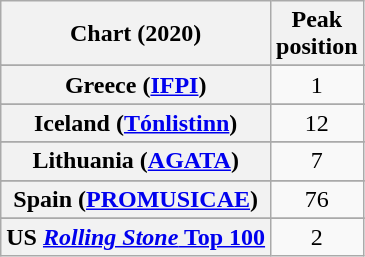<table class="wikitable sortable plainrowheaders" style="text-align:center">
<tr>
<th scope="col">Chart (2020)</th>
<th scope="col">Peak<br>position</th>
</tr>
<tr>
</tr>
<tr>
</tr>
<tr>
</tr>
<tr>
</tr>
<tr>
</tr>
<tr>
</tr>
<tr>
</tr>
<tr>
</tr>
<tr>
</tr>
<tr>
</tr>
<tr>
<th scope="row">Greece (<a href='#'>IFPI</a>)</th>
<td>1</td>
</tr>
<tr>
</tr>
<tr>
</tr>
<tr>
</tr>
<tr>
<th scope="row">Iceland (<a href='#'>Tónlistinn</a>)</th>
<td>12</td>
</tr>
<tr>
</tr>
<tr>
</tr>
<tr>
<th scope="row">Lithuania (<a href='#'>AGATA</a>)</th>
<td>7</td>
</tr>
<tr>
</tr>
<tr>
</tr>
<tr>
</tr>
<tr>
</tr>
<tr>
<th scope="row">Spain (<a href='#'>PROMUSICAE</a>)</th>
<td>76</td>
</tr>
<tr>
</tr>
<tr>
</tr>
<tr>
</tr>
<tr>
</tr>
<tr>
</tr>
<tr>
</tr>
<tr>
<th scope="row">US <a href='#'><em>Rolling Stone</em> Top 100</a></th>
<td>2</td>
</tr>
</table>
